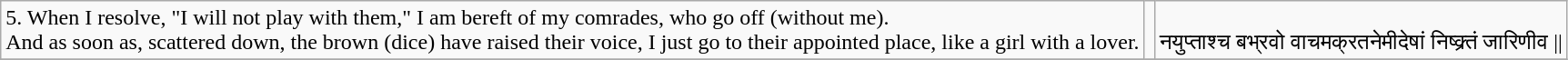<table class=wikitable>
<tr>
<td>5. When I resolve, "I will not play with them," I am bereft of my comrades, who go off (without me).<br>And as soon as, scattered down, the brown (dice) have raised their voice, I just go to their appointed place, like a girl with a lover.</td>
<td><em> </em> <br><br><em> </em></td>
<td><br>नयुप्ताश्च बभ्रवो वाचमक्रतनेमीदेषां निष्क्र्तं जारिणीव ||</td>
</tr>
<tr>
</tr>
</table>
